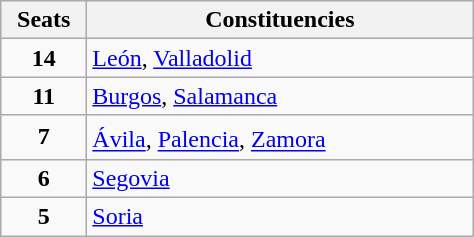<table class="wikitable" style="text-align:left;">
<tr>
<th width="50">Seats</th>
<th width="250">Constituencies</th>
</tr>
<tr>
<td align="center"><strong>14</strong></td>
<td><a href='#'>León</a>, <a href='#'>Valladolid</a></td>
</tr>
<tr>
<td align="center"><strong>11</strong></td>
<td><a href='#'>Burgos</a>, <a href='#'>Salamanca</a></td>
</tr>
<tr>
<td align="center"><strong>7</strong></td>
<td><a href='#'>Ávila</a>, <a href='#'>Palencia</a>, <a href='#'>Zamora</a><sup></sup></td>
</tr>
<tr>
<td align="center"><strong>6</strong></td>
<td><a href='#'>Segovia</a></td>
</tr>
<tr>
<td align="center"><strong>5</strong></td>
<td><a href='#'>Soria</a></td>
</tr>
</table>
